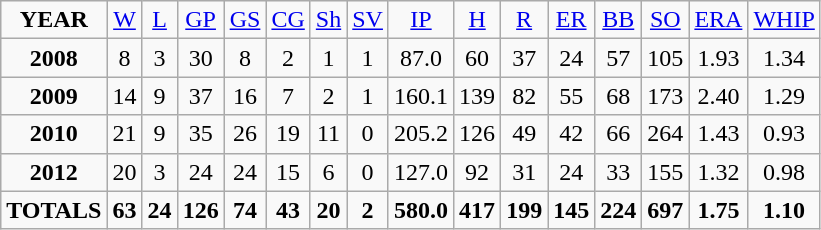<table class="wikitable">
<tr align=center>
<td><strong>YEAR</strong></td>
<td><a href='#'>W</a></td>
<td><a href='#'>L</a></td>
<td><a href='#'>GP</a></td>
<td><a href='#'>GS</a></td>
<td><a href='#'>CG</a></td>
<td><a href='#'>Sh</a></td>
<td><a href='#'>SV</a></td>
<td><a href='#'>IP</a></td>
<td><a href='#'>H</a></td>
<td><a href='#'>R</a></td>
<td><a href='#'>ER</a></td>
<td><a href='#'>BB</a></td>
<td><a href='#'>SO</a></td>
<td><a href='#'>ERA</a></td>
<td><a href='#'>WHIP</a></td>
</tr>
<tr align=center>
<td><strong>2008</strong></td>
<td>8</td>
<td>3</td>
<td>30</td>
<td>8</td>
<td>2</td>
<td>1</td>
<td>1</td>
<td>87.0</td>
<td>60</td>
<td>37</td>
<td>24</td>
<td>57</td>
<td>105</td>
<td>1.93</td>
<td>1.34</td>
</tr>
<tr align=center>
<td><strong>2009</strong></td>
<td>14</td>
<td>9</td>
<td>37</td>
<td>16</td>
<td>7</td>
<td>2</td>
<td>1</td>
<td>160.1</td>
<td>139</td>
<td>82</td>
<td>55</td>
<td>68</td>
<td>173</td>
<td>2.40</td>
<td>1.29</td>
</tr>
<tr align=center>
<td><strong>2010</strong></td>
<td>21</td>
<td>9</td>
<td>35</td>
<td>26</td>
<td>19</td>
<td>11</td>
<td>0</td>
<td>205.2</td>
<td>126</td>
<td>49</td>
<td>42</td>
<td>66</td>
<td>264</td>
<td>1.43</td>
<td>0.93</td>
</tr>
<tr align=center>
<td><strong>2012</strong></td>
<td>20</td>
<td>3</td>
<td>24</td>
<td>24</td>
<td>15</td>
<td>6</td>
<td>0</td>
<td>127.0</td>
<td>92</td>
<td>31</td>
<td>24</td>
<td>33</td>
<td>155</td>
<td>1.32</td>
<td>0.98</td>
</tr>
<tr align=center>
<td><strong>TOTALS</strong></td>
<td><strong>63</strong></td>
<td><strong>24</strong></td>
<td><strong>126</strong></td>
<td><strong>74</strong></td>
<td><strong>43</strong></td>
<td><strong>20</strong></td>
<td><strong>2</strong></td>
<td><strong>580.0</strong></td>
<td><strong>417</strong></td>
<td><strong>199</strong></td>
<td><strong>145</strong></td>
<td><strong>224</strong></td>
<td><strong>697</strong></td>
<td><strong>1.75</strong></td>
<td><strong>1.10</strong></td>
</tr>
</table>
